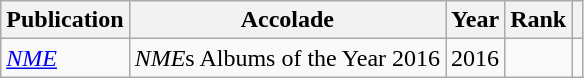<table class="wikitable">
<tr>
<th>Publication</th>
<th>Accolade</th>
<th>Year</th>
<th>Rank</th>
<th></th>
</tr>
<tr>
<td><em><a href='#'>NME</a></em></td>
<td><em>NME</em>s Albums of the Year 2016</td>
<td>2016</td>
<td></td>
<td></td>
</tr>
</table>
